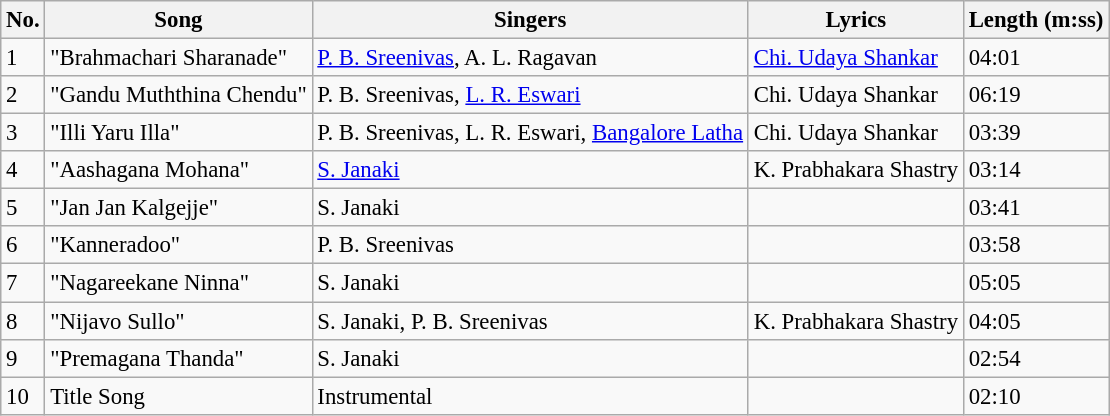<table class="wikitable" style="font-size:95%;">
<tr>
<th>No.</th>
<th>Song</th>
<th>Singers</th>
<th>Lyrics</th>
<th>Length (m:ss)</th>
</tr>
<tr>
<td>1</td>
<td>"Brahmachari Sharanade"</td>
<td><a href='#'>P. B. Sreenivas</a>, A. L. Ragavan</td>
<td><a href='#'>Chi. Udaya Shankar</a></td>
<td>04:01</td>
</tr>
<tr>
<td>2</td>
<td>"Gandu Muththina Chendu"</td>
<td>P. B. Sreenivas, <a href='#'>L. R. Eswari</a></td>
<td>Chi. Udaya Shankar</td>
<td>06:19</td>
</tr>
<tr>
<td>3</td>
<td>"Illi Yaru Illa"</td>
<td>P. B. Sreenivas, L. R. Eswari, <a href='#'>Bangalore Latha</a></td>
<td>Chi. Udaya Shankar</td>
<td>03:39</td>
</tr>
<tr>
<td>4</td>
<td>"Aashagana Mohana"</td>
<td><a href='#'>S. Janaki</a></td>
<td>K. Prabhakara Shastry</td>
<td>03:14</td>
</tr>
<tr>
<td>5</td>
<td>"Jan Jan Kalgejje"</td>
<td>S. Janaki</td>
<td></td>
<td>03:41</td>
</tr>
<tr>
<td>6</td>
<td>"Kanneradoo"</td>
<td>P. B. Sreenivas</td>
<td></td>
<td>03:58</td>
</tr>
<tr>
<td>7</td>
<td>"Nagareekane Ninna"</td>
<td>S. Janaki</td>
<td></td>
<td>05:05</td>
</tr>
<tr>
<td>8</td>
<td>"Nijavo Sullo"</td>
<td>S. Janaki, P. B. Sreenivas</td>
<td>K. Prabhakara Shastry</td>
<td>04:05</td>
</tr>
<tr>
<td>9</td>
<td>"Premagana Thanda"</td>
<td>S. Janaki</td>
<td></td>
<td>02:54</td>
</tr>
<tr>
<td>10</td>
<td>Title Song</td>
<td>Instrumental</td>
<td></td>
<td>02:10</td>
</tr>
</table>
